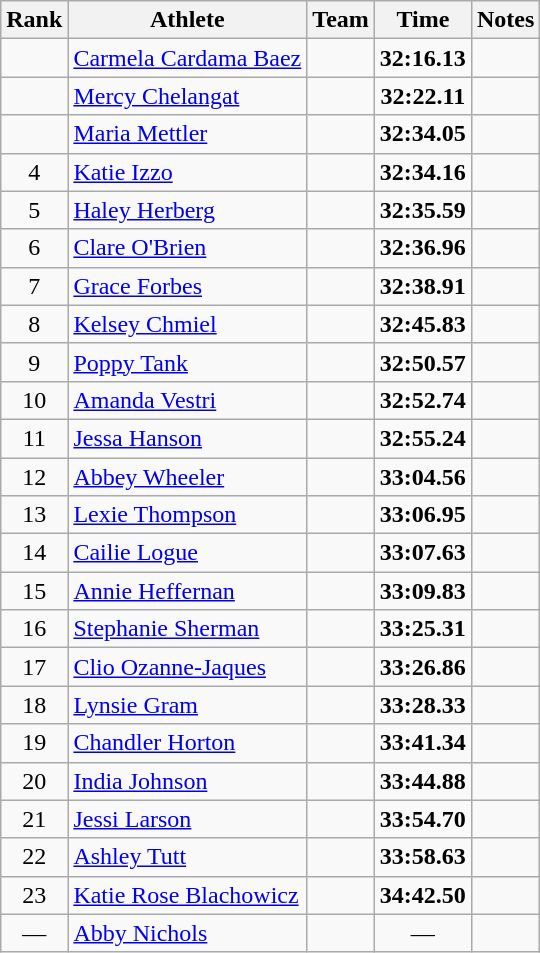<table class="wikitable sortable" style="text-align:center">
<tr>
<th>Rank</th>
<th>Athlete</th>
<th>Team</th>
<th>Time</th>
<th>Notes</th>
</tr>
<tr>
<td></td>
<td align=left> <a href='#'>Carmela Cardama Baez</a></td>
<td></td>
<td><strong>32:16.13</strong></td>
<td></td>
</tr>
<tr>
<td></td>
<td align=left> <a href='#'>Mercy Chelangat</a></td>
<td></td>
<td><strong>32:22.11</strong></td>
<td></td>
</tr>
<tr>
<td></td>
<td align=left> <a href='#'>Maria Mettler</a></td>
<td></td>
<td><strong>32:34.05</strong></td>
<td></td>
</tr>
<tr>
<td>4</td>
<td align=left> <a href='#'>Katie Izzo</a></td>
<td></td>
<td><strong>32:34.16</strong></td>
<td></td>
</tr>
<tr>
<td>5</td>
<td align=left> <a href='#'>Haley Herberg</a></td>
<td></td>
<td><strong>32:35.59</strong></td>
<td></td>
</tr>
<tr>
<td>6</td>
<td align=left> <a href='#'>Clare O'Brien</a></td>
<td></td>
<td><strong>32:36.96</strong></td>
<td></td>
</tr>
<tr>
<td>7</td>
<td align=left> <a href='#'>Grace Forbes</a></td>
<td></td>
<td><strong>32:38.91</strong></td>
<td></td>
</tr>
<tr>
<td>8</td>
<td align=left> <a href='#'>Kelsey Chmiel</a></td>
<td></td>
<td><strong>32:45.83</strong></td>
<td></td>
</tr>
<tr>
<td>9</td>
<td align=left> <a href='#'>Poppy Tank</a></td>
<td></td>
<td><strong>32:50.57</strong></td>
<td></td>
</tr>
<tr>
<td>10</td>
<td align=left> <a href='#'>Amanda Vestri</a></td>
<td></td>
<td><strong>32:52.74</strong></td>
<td></td>
</tr>
<tr>
<td>11</td>
<td align=left> <a href='#'>Jessa Hanson</a></td>
<td></td>
<td><strong>32:55.24</strong></td>
<td></td>
</tr>
<tr>
<td>12</td>
<td align=left> <a href='#'>Abbey Wheeler</a></td>
<td></td>
<td><strong>33:04.56</strong></td>
<td></td>
</tr>
<tr>
<td>13</td>
<td align=left> <a href='#'>Lexie Thompson</a></td>
<td></td>
<td><strong>33:06.95</strong></td>
<td></td>
</tr>
<tr>
<td>14</td>
<td align=left> <a href='#'>Cailie Logue</a></td>
<td></td>
<td><strong>33:07.63</strong></td>
<td></td>
</tr>
<tr>
<td>15</td>
<td align=left> <a href='#'>Annie Heffernan</a></td>
<td></td>
<td><strong>33:09.83</strong></td>
<td></td>
</tr>
<tr>
<td>16</td>
<td align=left> <a href='#'>Stephanie Sherman</a></td>
<td></td>
<td><strong>33:25.31</strong></td>
<td></td>
</tr>
<tr>
<td>17</td>
<td align=left> <a href='#'>Clio Ozanne-Jaques</a></td>
<td></td>
<td><strong>33:26.86</strong></td>
<td></td>
</tr>
<tr>
<td>18</td>
<td align=left> <a href='#'>Lynsie Gram</a></td>
<td></td>
<td><strong>33:28.33</strong></td>
<td></td>
</tr>
<tr>
<td>19</td>
<td align=left> <a href='#'>Chandler Horton</a></td>
<td></td>
<td><strong>33:41.34</strong></td>
<td></td>
</tr>
<tr>
<td>20</td>
<td align=left> <a href='#'>India Johnson</a></td>
<td></td>
<td><strong>33:44.88</strong></td>
<td></td>
</tr>
<tr>
<td>21</td>
<td align=left> <a href='#'>Jessi Larson</a></td>
<td></td>
<td><strong>33:54.70</strong></td>
<td></td>
</tr>
<tr>
<td>22</td>
<td align=left> <a href='#'>Ashley Tutt</a></td>
<td></td>
<td><strong>33:58.63</strong></td>
<td></td>
</tr>
<tr>
<td>23</td>
<td align=left> <a href='#'>Katie Rose Blachowicz</a></td>
<td></td>
<td><strong>34:42.50</strong></td>
<td></td>
</tr>
<tr>
<td data-sort-value=24>—</td>
<td align=left> <a href='#'>Abby Nichols</a></td>
<td></td>
<td>—</td>
<td></td>
</tr>
</table>
